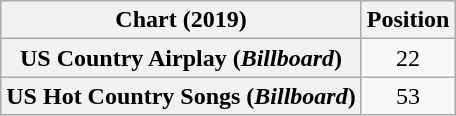<table class="wikitable sortable plainrowheaders" style="text-align:center">
<tr>
<th>Chart (2019)</th>
<th>Position</th>
</tr>
<tr>
<th scope="row">US Country Airplay (<em>Billboard</em>)</th>
<td>22</td>
</tr>
<tr>
<th scope="row">US Hot Country Songs (<em>Billboard</em>)</th>
<td>53</td>
</tr>
</table>
